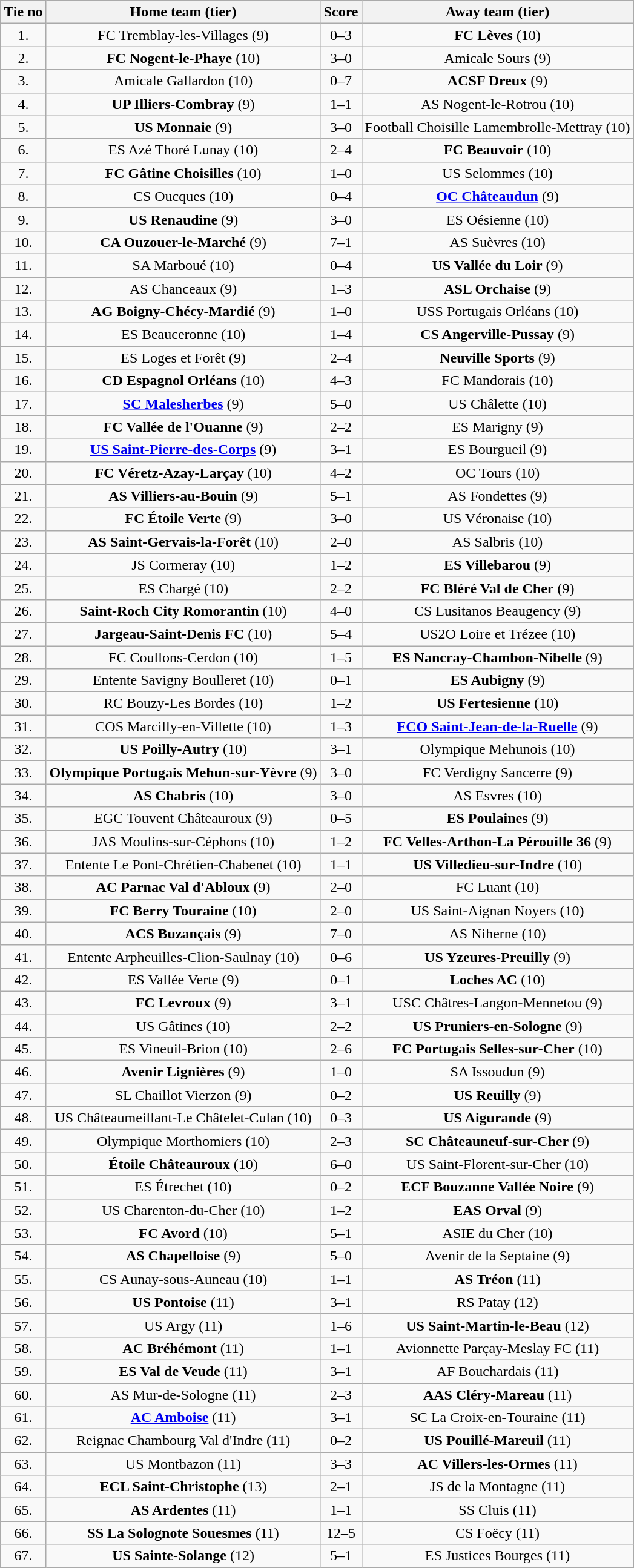<table class="wikitable" style="text-align: center">
<tr>
<th>Tie no</th>
<th>Home team (tier)</th>
<th>Score</th>
<th>Away team (tier)</th>
</tr>
<tr>
<td>1.</td>
<td>FC Tremblay-les-Villages (9)</td>
<td>0–3</td>
<td><strong>FC Lèves</strong> (10)</td>
</tr>
<tr>
<td>2.</td>
<td><strong>FC Nogent-le-Phaye</strong> (10)</td>
<td>3–0</td>
<td>Amicale Sours (9)</td>
</tr>
<tr>
<td>3.</td>
<td>Amicale Gallardon (10)</td>
<td>0–7</td>
<td><strong>ACSF Dreux</strong> (9)</td>
</tr>
<tr>
<td>4.</td>
<td><strong>UP Illiers-Combray</strong> (9)</td>
<td>1–1 </td>
<td>AS Nogent-le-Rotrou (10)</td>
</tr>
<tr>
<td>5.</td>
<td><strong>US Monnaie</strong> (9)</td>
<td>3–0</td>
<td>Football Choisille Lamembrolle-Mettray (10)</td>
</tr>
<tr>
<td>6.</td>
<td>ES Azé Thoré Lunay (10)</td>
<td>2–4</td>
<td><strong>FC Beauvoir</strong> (10)</td>
</tr>
<tr>
<td>7.</td>
<td><strong>FC Gâtine Choisilles</strong> (10)</td>
<td>1–0</td>
<td>US Selommes (10)</td>
</tr>
<tr>
<td>8.</td>
<td>CS Oucques (10)</td>
<td>0–4</td>
<td><strong><a href='#'>OC Châteaudun</a></strong> (9)</td>
</tr>
<tr>
<td>9.</td>
<td><strong>US Renaudine</strong> (9)</td>
<td>3–0</td>
<td>ES Oésienne (10)</td>
</tr>
<tr>
<td>10.</td>
<td><strong>CA Ouzouer-le-Marché</strong> (9)</td>
<td>7–1</td>
<td>AS Suèvres (10)</td>
</tr>
<tr>
<td>11.</td>
<td>SA Marboué (10)</td>
<td>0–4</td>
<td><strong>US Vallée du Loir</strong> (9)</td>
</tr>
<tr>
<td>12.</td>
<td>AS Chanceaux (9)</td>
<td>1–3</td>
<td><strong>ASL Orchaise</strong> (9)</td>
</tr>
<tr>
<td>13.</td>
<td><strong>AG Boigny-Chécy-Mardié</strong> (9)</td>
<td>1–0</td>
<td>USS Portugais Orléans (10)</td>
</tr>
<tr>
<td>14.</td>
<td>ES Beauceronne (10)</td>
<td>1–4</td>
<td><strong>CS Angerville-Pussay</strong> (9)</td>
</tr>
<tr>
<td>15.</td>
<td>ES Loges et Forêt (9)</td>
<td>2–4</td>
<td><strong>Neuville Sports</strong> (9)</td>
</tr>
<tr>
<td>16.</td>
<td><strong>CD Espagnol Orléans</strong> (10)</td>
<td>4–3</td>
<td>FC Mandorais (10)</td>
</tr>
<tr>
<td>17.</td>
<td><strong><a href='#'>SC Malesherbes</a></strong> (9)</td>
<td>5–0</td>
<td>US Châlette (10)</td>
</tr>
<tr>
<td>18.</td>
<td><strong>FC Vallée de l'Ouanne</strong> (9)</td>
<td>2–2 </td>
<td>ES Marigny (9)</td>
</tr>
<tr>
<td>19.</td>
<td><strong><a href='#'>US Saint-Pierre-des-Corps</a></strong> (9)</td>
<td>3–1</td>
<td>ES Bourgueil (9)</td>
</tr>
<tr>
<td>20.</td>
<td><strong>FC Véretz-Azay-Larçay</strong> (10)</td>
<td>4–2</td>
<td>OC Tours (10)</td>
</tr>
<tr>
<td>21.</td>
<td><strong>AS Villiers-au-Bouin</strong> (9)</td>
<td>5–1</td>
<td>AS Fondettes (9)</td>
</tr>
<tr>
<td>22.</td>
<td><strong>FC Étoile Verte</strong> (9)</td>
<td>3–0</td>
<td>US Véronaise (10)</td>
</tr>
<tr>
<td>23.</td>
<td><strong>AS Saint-Gervais-la-Forêt</strong> (10)</td>
<td>2–0</td>
<td>AS Salbris (10)</td>
</tr>
<tr>
<td>24.</td>
<td>JS Cormeray (10)</td>
<td>1–2</td>
<td><strong>ES Villebarou</strong> (9)</td>
</tr>
<tr>
<td>25.</td>
<td>ES Chargé (10)</td>
<td>2–2 </td>
<td><strong>FC Bléré Val de Cher</strong> (9)</td>
</tr>
<tr>
<td>26.</td>
<td><strong>Saint-Roch City Romorantin</strong> (10)</td>
<td>4–0</td>
<td>CS Lusitanos Beaugency (9)</td>
</tr>
<tr>
<td>27.</td>
<td><strong>Jargeau-Saint-Denis FC</strong> (10)</td>
<td>5–4</td>
<td>US2O Loire et Trézee (10)</td>
</tr>
<tr>
<td>28.</td>
<td>FC Coullons-Cerdon (10)</td>
<td>1–5</td>
<td><strong>ES Nancray-Chambon-Nibelle</strong> (9)</td>
</tr>
<tr>
<td>29.</td>
<td>Entente Savigny Boulleret (10)</td>
<td>0–1</td>
<td><strong>ES Aubigny</strong> (9)</td>
</tr>
<tr>
<td>30.</td>
<td>RC Bouzy-Les Bordes (10)</td>
<td>1–2</td>
<td><strong>US Fertesienne</strong> (10)</td>
</tr>
<tr>
<td>31.</td>
<td>COS Marcilly-en-Villette (10)</td>
<td>1–3</td>
<td><strong><a href='#'>FCO Saint-Jean-de-la-Ruelle</a></strong> (9)</td>
</tr>
<tr>
<td>32.</td>
<td><strong>US Poilly-Autry</strong> (10)</td>
<td>3–1</td>
<td>Olympique Mehunois (10)</td>
</tr>
<tr>
<td>33.</td>
<td><strong>Olympique Portugais Mehun-sur-Yèvre</strong> (9)</td>
<td>3–0</td>
<td>FC Verdigny Sancerre (9)</td>
</tr>
<tr>
<td>34.</td>
<td><strong>AS Chabris</strong> (10)</td>
<td>3–0</td>
<td>AS Esvres (10)</td>
</tr>
<tr>
<td>35.</td>
<td>EGC Touvent Châteauroux (9)</td>
<td>0–5</td>
<td><strong>ES Poulaines</strong> (9)</td>
</tr>
<tr>
<td>36.</td>
<td>JAS Moulins-sur-Céphons (10)</td>
<td>1–2</td>
<td><strong>FC Velles-Arthon-La Pérouille 36</strong> (9)</td>
</tr>
<tr>
<td>37.</td>
<td>Entente Le Pont-Chrétien-Chabenet (10)</td>
<td>1–1 </td>
<td><strong>US Villedieu-sur-Indre</strong> (10)</td>
</tr>
<tr>
<td>38.</td>
<td><strong>AC Parnac Val d'Abloux</strong> (9)</td>
<td>2–0</td>
<td>FC Luant (10)</td>
</tr>
<tr>
<td>39.</td>
<td><strong>FC Berry Touraine</strong> (10)</td>
<td>2–0</td>
<td>US Saint-Aignan Noyers (10)</td>
</tr>
<tr>
<td>40.</td>
<td><strong>ACS Buzançais</strong> (9)</td>
<td>7–0</td>
<td>AS Niherne (10)</td>
</tr>
<tr>
<td>41.</td>
<td>Entente Arpheuilles-Clion-Saulnay (10)</td>
<td>0–6</td>
<td><strong>US Yzeures-Preuilly</strong> (9)</td>
</tr>
<tr>
<td>42.</td>
<td>ES Vallée Verte (9)</td>
<td>0–1</td>
<td><strong>Loches AC</strong> (10)</td>
</tr>
<tr>
<td>43.</td>
<td><strong>FC Levroux</strong> (9)</td>
<td>3–1</td>
<td>USC Châtres-Langon-Mennetou (9)</td>
</tr>
<tr>
<td>44.</td>
<td>US Gâtines (10)</td>
<td>2–2 </td>
<td><strong>US Pruniers-en-Sologne</strong> (9)</td>
</tr>
<tr>
<td>45.</td>
<td>ES Vineuil-Brion (10)</td>
<td>2–6</td>
<td><strong>FC Portugais Selles-sur-Cher</strong> (10)</td>
</tr>
<tr>
<td>46.</td>
<td><strong>Avenir Lignières</strong> (9)</td>
<td>1–0</td>
<td>SA Issoudun (9)</td>
</tr>
<tr>
<td>47.</td>
<td>SL Chaillot Vierzon (9)</td>
<td>0–2</td>
<td><strong>US Reuilly</strong> (9)</td>
</tr>
<tr>
<td>48.</td>
<td>US Châteaumeillant-Le Châtelet-Culan (10)</td>
<td>0–3</td>
<td><strong>US Aigurande</strong> (9)</td>
</tr>
<tr>
<td>49.</td>
<td>Olympique Morthomiers (10)</td>
<td>2–3</td>
<td><strong>SC Châteauneuf-sur-Cher</strong> (9)</td>
</tr>
<tr>
<td>50.</td>
<td><strong>Étoile Châteauroux</strong> (10)</td>
<td>6–0</td>
<td>US Saint-Florent-sur-Cher (10)</td>
</tr>
<tr>
<td>51.</td>
<td>ES Étrechet (10)</td>
<td>0–2</td>
<td><strong>ECF Bouzanne Vallée Noire</strong> (9)</td>
</tr>
<tr>
<td>52.</td>
<td>US Charenton-du-Cher (10)</td>
<td>1–2</td>
<td><strong>EAS Orval</strong> (9)</td>
</tr>
<tr>
<td>53.</td>
<td><strong>FC Avord</strong> (10)</td>
<td>5–1</td>
<td>ASIE du Cher (10)</td>
</tr>
<tr>
<td>54.</td>
<td><strong>AS Chapelloise</strong> (9)</td>
<td>5–0</td>
<td>Avenir de la Septaine (9)</td>
</tr>
<tr>
<td>55.</td>
<td>CS Aunay-sous-Auneau (10)</td>
<td>1–1 </td>
<td><strong>AS Tréon</strong> (11)</td>
</tr>
<tr>
<td>56.</td>
<td><strong>US Pontoise</strong> (11)</td>
<td>3–1</td>
<td>RS Patay (12)</td>
</tr>
<tr>
<td>57.</td>
<td>US Argy (11)</td>
<td>1–6</td>
<td><strong>US Saint-Martin-le-Beau</strong> (12)</td>
</tr>
<tr>
<td>58.</td>
<td><strong>AC Bréhémont</strong> (11)</td>
<td>1–1 </td>
<td>Avionnette Parçay-Meslay FC (11)</td>
</tr>
<tr>
<td>59.</td>
<td><strong>ES Val de Veude</strong> (11)</td>
<td>3–1</td>
<td>AF Bouchardais (11)</td>
</tr>
<tr>
<td>60.</td>
<td>AS Mur-de-Sologne (11)</td>
<td>2–3</td>
<td><strong>AAS Cléry-Mareau</strong> (11)</td>
</tr>
<tr>
<td>61.</td>
<td><strong><a href='#'>AC Amboise</a></strong> (11)</td>
<td>3–1</td>
<td>SC La Croix-en-Touraine (11)</td>
</tr>
<tr>
<td>62.</td>
<td>Reignac Chambourg Val d'Indre (11)</td>
<td>0–2</td>
<td><strong>US Pouillé-Mareuil</strong> (11)</td>
</tr>
<tr>
<td>63.</td>
<td>US Montbazon (11)</td>
<td>3–3 </td>
<td><strong>AC Villers-les-Ormes</strong> (11)</td>
</tr>
<tr>
<td>64.</td>
<td><strong>ECL Saint-Christophe</strong> (13)</td>
<td>2–1</td>
<td>JS de la Montagne (11)</td>
</tr>
<tr>
<td>65.</td>
<td><strong>AS Ardentes</strong> (11)</td>
<td>1–1 </td>
<td>SS Cluis (11)</td>
</tr>
<tr>
<td>66.</td>
<td><strong>SS La Solognote Souesmes</strong> (11)</td>
<td>12–5</td>
<td>CS Foëcy (11)</td>
</tr>
<tr>
<td>67.</td>
<td><strong>US Sainte-Solange</strong> (12)</td>
<td>5–1</td>
<td>ES Justices Bourges (11)</td>
</tr>
</table>
